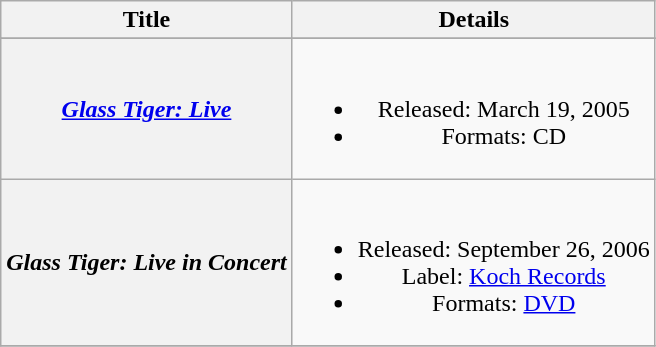<table class="wikitable plainrowheaders" style="text-align:center;">
<tr>
<th rowspan="1" scope="col">Title</th>
<th rowspan="1" scope="col">Details</th>
</tr>
<tr>
</tr>
<tr>
<th scope="row"><em><a href='#'>Glass Tiger: Live</a></em></th>
<td><br><ul><li>Released: March 19, 2005</li><li>Formats: CD</li></ul></td>
</tr>
<tr>
<th scope="row"><em>Glass Tiger: Live in Concert</em></th>
<td><br><ul><li>Released: September 26, 2006</li><li>Label: <a href='#'>Koch Records</a></li><li>Formats: <a href='#'>DVD</a></li></ul></td>
</tr>
<tr>
</tr>
</table>
